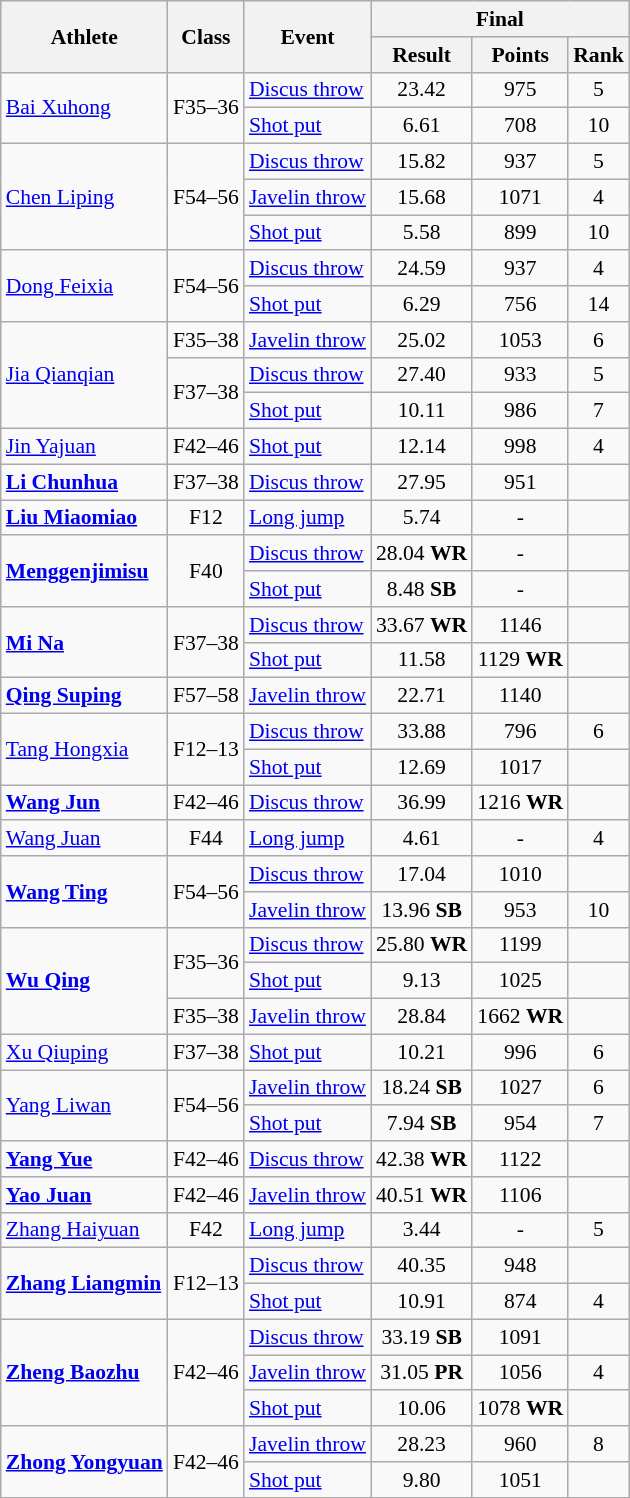<table class=wikitable style="font-size:90%">
<tr>
<th rowspan="2">Athlete</th>
<th rowspan="2">Class</th>
<th rowspan="2">Event</th>
<th colspan="3">Final</th>
</tr>
<tr>
<th>Result</th>
<th>Points</th>
<th>Rank</th>
</tr>
<tr>
<td rowspan="2"><a href='#'>Bai Xuhong</a></td>
<td rowspan="2" style="text-align:center;">F35–36</td>
<td><a href='#'>Discus throw</a></td>
<td style="text-align:center;">23.42</td>
<td style="text-align:center;">975</td>
<td style="text-align:center;">5</td>
</tr>
<tr>
<td><a href='#'>Shot put</a></td>
<td style="text-align:center;">6.61</td>
<td style="text-align:center;">708</td>
<td style="text-align:center;">10</td>
</tr>
<tr>
<td rowspan="3"><a href='#'>Chen Liping</a></td>
<td rowspan="3" style="text-align:center;">F54–56</td>
<td><a href='#'>Discus throw</a></td>
<td style="text-align:center;">15.82</td>
<td style="text-align:center;">937</td>
<td style="text-align:center;">5</td>
</tr>
<tr>
<td><a href='#'>Javelin throw</a></td>
<td style="text-align:center;">15.68</td>
<td style="text-align:center;">1071</td>
<td style="text-align:center;">4</td>
</tr>
<tr>
<td><a href='#'>Shot put</a></td>
<td style="text-align:center;">5.58</td>
<td style="text-align:center;">899</td>
<td style="text-align:center;">10</td>
</tr>
<tr>
<td rowspan="2"><a href='#'>Dong Feixia</a></td>
<td rowspan="2" style="text-align:center;">F54–56</td>
<td><a href='#'>Discus throw</a></td>
<td style="text-align:center;">24.59</td>
<td style="text-align:center;">937</td>
<td style="text-align:center;">4</td>
</tr>
<tr>
<td><a href='#'>Shot put</a></td>
<td style="text-align:center;">6.29</td>
<td style="text-align:center;">756</td>
<td style="text-align:center;">14</td>
</tr>
<tr>
<td rowspan="3"><a href='#'>Jia Qianqian</a></td>
<td style="text-align:center;">F35–38</td>
<td><a href='#'>Javelin throw</a></td>
<td style="text-align:center;">25.02</td>
<td style="text-align:center;">1053</td>
<td style="text-align:center;">6</td>
</tr>
<tr>
<td rowspan="2" style="text-align:center;">F37–38</td>
<td><a href='#'>Discus throw</a></td>
<td style="text-align:center;">27.40</td>
<td style="text-align:center;">933</td>
<td style="text-align:center;">5</td>
</tr>
<tr>
<td><a href='#'>Shot put</a></td>
<td style="text-align:center;">10.11</td>
<td style="text-align:center;">986</td>
<td style="text-align:center;">7</td>
</tr>
<tr>
<td><a href='#'>Jin Yajuan</a></td>
<td style="text-align:center;">F42–46</td>
<td><a href='#'>Shot put</a></td>
<td style="text-align:center;">12.14</td>
<td style="text-align:center;">998</td>
<td style="text-align:center;">4</td>
</tr>
<tr>
<td><strong><a href='#'>Li Chunhua</a></strong></td>
<td style="text-align:center;">F37–38</td>
<td><a href='#'>Discus throw</a></td>
<td style="text-align:center;">27.95</td>
<td style="text-align:center;">951</td>
<td style="text-align:center;"></td>
</tr>
<tr>
<td><strong><a href='#'>Liu Miaomiao</a></strong></td>
<td style="text-align:center;">F12</td>
<td><a href='#'>Long jump</a></td>
<td style="text-align:center;">5.74</td>
<td style="text-align:center;">-</td>
<td style="text-align:center;"></td>
</tr>
<tr>
<td rowspan="2"><strong><a href='#'>Menggenjimisu</a></strong></td>
<td rowspan="2" style="text-align:center;">F40</td>
<td><a href='#'>Discus throw</a></td>
<td style="text-align:center;">28.04 <strong>WR</strong></td>
<td style="text-align:center;">-</td>
<td style="text-align:center;"></td>
</tr>
<tr>
<td><a href='#'>Shot put</a></td>
<td style="text-align:center;">8.48 <strong>SB</strong></td>
<td style="text-align:center;">-</td>
<td style="text-align:center;"></td>
</tr>
<tr>
<td rowspan="2"><strong><a href='#'>Mi Na</a></strong></td>
<td rowspan="2" style="text-align:center;">F37–38</td>
<td><a href='#'>Discus throw</a></td>
<td style="text-align:center;">33.67 <strong>WR</strong></td>
<td style="text-align:center;">1146</td>
<td style="text-align:center;"></td>
</tr>
<tr>
<td><a href='#'>Shot put</a></td>
<td style="text-align:center;">11.58</td>
<td style="text-align:center;">1129 <strong>WR</strong></td>
<td style="text-align:center;"></td>
</tr>
<tr>
<td><strong><a href='#'>Qing Suping</a></strong></td>
<td style="text-align:center;">F57–58</td>
<td><a href='#'>Javelin throw</a></td>
<td style="text-align:center;">22.71</td>
<td style="text-align:center;">1140</td>
<td style="text-align:center;"></td>
</tr>
<tr>
<td rowspan="2"><a href='#'>Tang Hongxia</a></td>
<td rowspan="2" style="text-align:center;">F12–13</td>
<td><a href='#'>Discus throw</a></td>
<td style="text-align:center;">33.88</td>
<td style="text-align:center;">796</td>
<td style="text-align:center;">6</td>
</tr>
<tr>
<td><a href='#'>Shot put</a></td>
<td style="text-align:center;">12.69</td>
<td style="text-align:center;">1017</td>
<td style="text-align:center;"></td>
</tr>
<tr>
<td><strong><a href='#'>Wang Jun</a></strong></td>
<td style="text-align:center;">F42–46</td>
<td><a href='#'>Discus throw</a></td>
<td style="text-align:center;">36.99</td>
<td style="text-align:center;">1216 <strong>WR</strong></td>
<td style="text-align:center;"></td>
</tr>
<tr>
<td><a href='#'>Wang Juan</a></td>
<td style="text-align:center;">F44</td>
<td><a href='#'>Long jump</a></td>
<td style="text-align:center;">4.61</td>
<td style="text-align:center;">-</td>
<td style="text-align:center;">4</td>
</tr>
<tr>
<td rowspan="2"><strong><a href='#'>Wang Ting</a></strong></td>
<td rowspan="2" style="text-align:center;">F54–56</td>
<td><a href='#'>Discus throw</a></td>
<td style="text-align:center;">17.04</td>
<td style="text-align:center;">1010</td>
<td style="text-align:center;"></td>
</tr>
<tr>
<td><a href='#'>Javelin throw</a></td>
<td style="text-align:center;">13.96 <strong>SB</strong></td>
<td style="text-align:center;">953</td>
<td style="text-align:center;">10</td>
</tr>
<tr>
<td rowspan="3"><strong><a href='#'>Wu Qing</a></strong></td>
<td rowspan="2" style="text-align:center;">F35–36</td>
<td><a href='#'>Discus throw</a></td>
<td style="text-align:center;">25.80 <strong>WR</strong></td>
<td style="text-align:center;">1199</td>
<td style="text-align:center;"></td>
</tr>
<tr>
<td><a href='#'>Shot put</a></td>
<td style="text-align:center;">9.13</td>
<td style="text-align:center;">1025</td>
<td style="text-align:center;"></td>
</tr>
<tr>
<td style="text-align:center;">F35–38</td>
<td><a href='#'>Javelin throw</a></td>
<td style="text-align:center;">28.84</td>
<td style="text-align:center;">1662 <strong>WR</strong></td>
<td style="text-align:center;"></td>
</tr>
<tr>
<td><a href='#'>Xu Qiuping</a></td>
<td style="text-align:center;">F37–38</td>
<td><a href='#'>Shot put</a></td>
<td style="text-align:center;">10.21</td>
<td style="text-align:center;">996</td>
<td style="text-align:center;">6</td>
</tr>
<tr>
<td rowspan="2"><a href='#'>Yang Liwan</a></td>
<td rowspan="2" style="text-align:center;">F54–56</td>
<td><a href='#'>Javelin throw</a></td>
<td style="text-align:center;">18.24 <strong>SB</strong></td>
<td style="text-align:center;">1027</td>
<td style="text-align:center;">6</td>
</tr>
<tr>
<td><a href='#'>Shot put</a></td>
<td style="text-align:center;">7.94 <strong>SB</strong></td>
<td style="text-align:center;">954</td>
<td style="text-align:center;">7</td>
</tr>
<tr>
<td><strong><a href='#'>Yang Yue</a></strong></td>
<td style="text-align:center;">F42–46</td>
<td><a href='#'>Discus throw</a></td>
<td style="text-align:center;">42.38 <strong>WR</strong></td>
<td style="text-align:center;">1122</td>
<td style="text-align:center;"></td>
</tr>
<tr>
<td><strong><a href='#'>Yao Juan</a></strong></td>
<td style="text-align:center;">F42–46</td>
<td><a href='#'>Javelin throw</a></td>
<td style="text-align:center;">40.51 <strong>WR</strong></td>
<td style="text-align:center;">1106</td>
<td style="text-align:center;"></td>
</tr>
<tr>
<td><a href='#'>Zhang Haiyuan</a></td>
<td style="text-align:center;">F42</td>
<td><a href='#'>Long jump</a></td>
<td style="text-align:center;">3.44</td>
<td style="text-align:center;">-</td>
<td style="text-align:center;">5</td>
</tr>
<tr>
<td rowspan="2"><strong><a href='#'>Zhang Liangmin</a></strong></td>
<td rowspan="2" style="text-align:center;">F12–13</td>
<td><a href='#'>Discus throw</a></td>
<td style="text-align:center;">40.35</td>
<td style="text-align:center;">948</td>
<td style="text-align:center;"></td>
</tr>
<tr>
<td><a href='#'>Shot put</a></td>
<td style="text-align:center;">10.91</td>
<td style="text-align:center;">874</td>
<td style="text-align:center;">4</td>
</tr>
<tr>
<td rowspan="3"><strong><a href='#'>Zheng Baozhu</a></strong></td>
<td rowspan="3" style="text-align:center;">F42–46</td>
<td><a href='#'>Discus throw</a></td>
<td style="text-align:center;">33.19 <strong>SB</strong></td>
<td style="text-align:center;">1091</td>
<td style="text-align:center;"></td>
</tr>
<tr>
<td><a href='#'>Javelin throw</a></td>
<td style="text-align:center;">31.05 <strong>PR</strong></td>
<td style="text-align:center;">1056</td>
<td style="text-align:center;">4</td>
</tr>
<tr>
<td><a href='#'>Shot put</a></td>
<td style="text-align:center;">10.06</td>
<td style="text-align:center;">1078 <strong>WR</strong></td>
<td style="text-align:center;"></td>
</tr>
<tr>
<td rowspan="2"><strong><a href='#'>Zhong Yongyuan</a></strong></td>
<td rowspan="2" style="text-align:center;">F42–46</td>
<td><a href='#'>Javelin throw</a></td>
<td style="text-align:center;">28.23</td>
<td style="text-align:center;">960</td>
<td style="text-align:center;">8</td>
</tr>
<tr>
<td><a href='#'>Shot put</a></td>
<td style="text-align:center;">9.80</td>
<td style="text-align:center;">1051</td>
<td style="text-align:center;"></td>
</tr>
</table>
